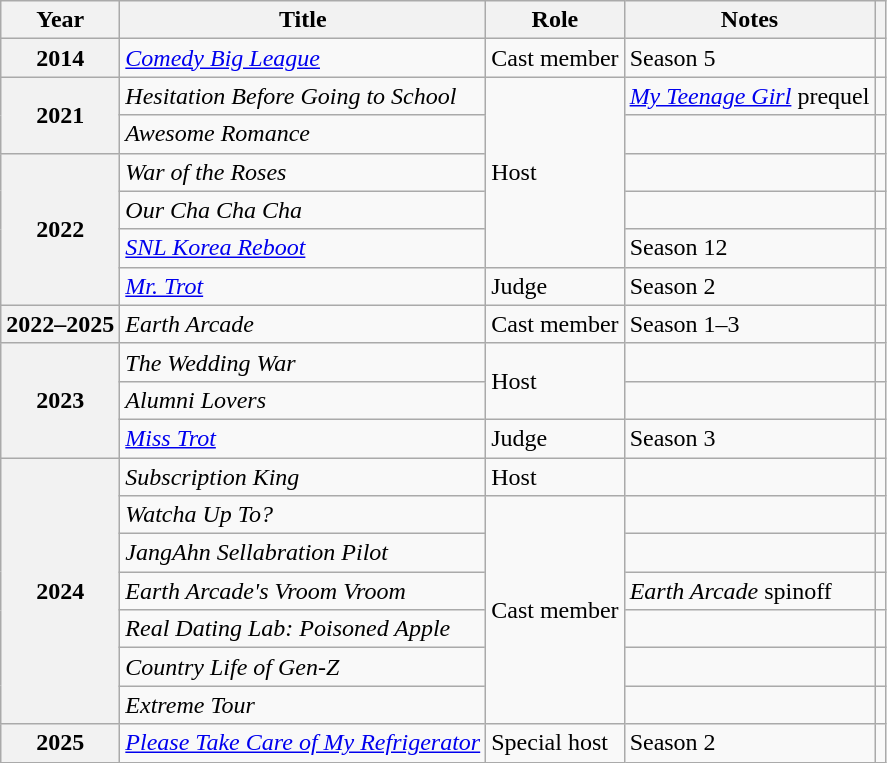<table class="wikitable plainrowheaders sortable">
<tr>
<th scope="col">Year</th>
<th scope="col">Title</th>
<th scope="col">Role</th>
<th scope="col">Notes</th>
<th scope="col" class="unsortable"></th>
</tr>
<tr>
<th scope="row">2014</th>
<td><em><a href='#'>Comedy Big League</a></em></td>
<td>Cast member</td>
<td>Season 5</td>
<td style="text-align:center"></td>
</tr>
<tr>
<th scope="row" rowspan="2">2021</th>
<td><em>Hesitation Before Going to School</em></td>
<td rowspan="5">Host</td>
<td><em><a href='#'>My Teenage Girl</a></em> prequel</td>
<td style="text-align:center"></td>
</tr>
<tr>
<td><em>Awesome Romance</em></td>
<td></td>
<td style="text-align:center"></td>
</tr>
<tr>
<th scope="row" rowspan="4">2022</th>
<td><em>War of the Roses</em></td>
<td></td>
<td style="text-align:center"></td>
</tr>
<tr>
<td><em>Our Cha Cha Cha</em></td>
<td></td>
<td style="text-align:center"></td>
</tr>
<tr>
<td><em><a href='#'>SNL Korea Reboot</a></em></td>
<td>Season 12</td>
<td style="text-align:center"></td>
</tr>
<tr>
<td><em><a href='#'>Mr. Trot</a></em></td>
<td>Judge</td>
<td>Season 2</td>
<td style="text-align:center"></td>
</tr>
<tr>
<th scope="row">2022–2025</th>
<td><em>Earth Arcade</em></td>
<td>Cast member</td>
<td>Season 1–3</td>
<td style="text-align:center"></td>
</tr>
<tr>
<th scope="row" rowspan="3">2023</th>
<td><em>The Wedding War</em></td>
<td rowspan="2">Host</td>
<td></td>
<td style="text-align:center"></td>
</tr>
<tr>
<td><em>Alumni Lovers</em></td>
<td></td>
<td style="text-align:center"></td>
</tr>
<tr>
<td><em><a href='#'>Miss Trot</a></em></td>
<td>Judge</td>
<td>Season 3</td>
<td style="text-align:center"></td>
</tr>
<tr>
<th scope="row" rowspan="7">2024</th>
<td><em>Subscription King</em></td>
<td>Host</td>
<td></td>
<td style="text-align:center"></td>
</tr>
<tr>
<td><em>Watcha Up To?</em></td>
<td rowspan="6">Cast member</td>
<td></td>
<td style="text-align:center"></td>
</tr>
<tr>
<td><em>JangAhn Sellabration Pilot</em></td>
<td></td>
<td style="text-align:center"></td>
</tr>
<tr>
<td><em>Earth Arcade's Vroom Vroom</em></td>
<td><em>Earth Arcade</em> spinoff</td>
<td style="text-align:center"></td>
</tr>
<tr>
<td><em>Real Dating Lab: Poisoned Apple</em></td>
<td></td>
<td style="text-align:center"></td>
</tr>
<tr>
<td><em>Country Life of Gen-Z</em></td>
<td></td>
<td style="text-align:center"></td>
</tr>
<tr>
<td><em>Extreme Tour</em></td>
<td></td>
<td style="text-align:center"></td>
</tr>
<tr>
<th scope="row">2025</th>
<td><em><a href='#'>Please Take Care of My Refrigerator</a></em></td>
<td>Special host</td>
<td>Season 2</td>
<td style="text-align:center"></td>
</tr>
</table>
